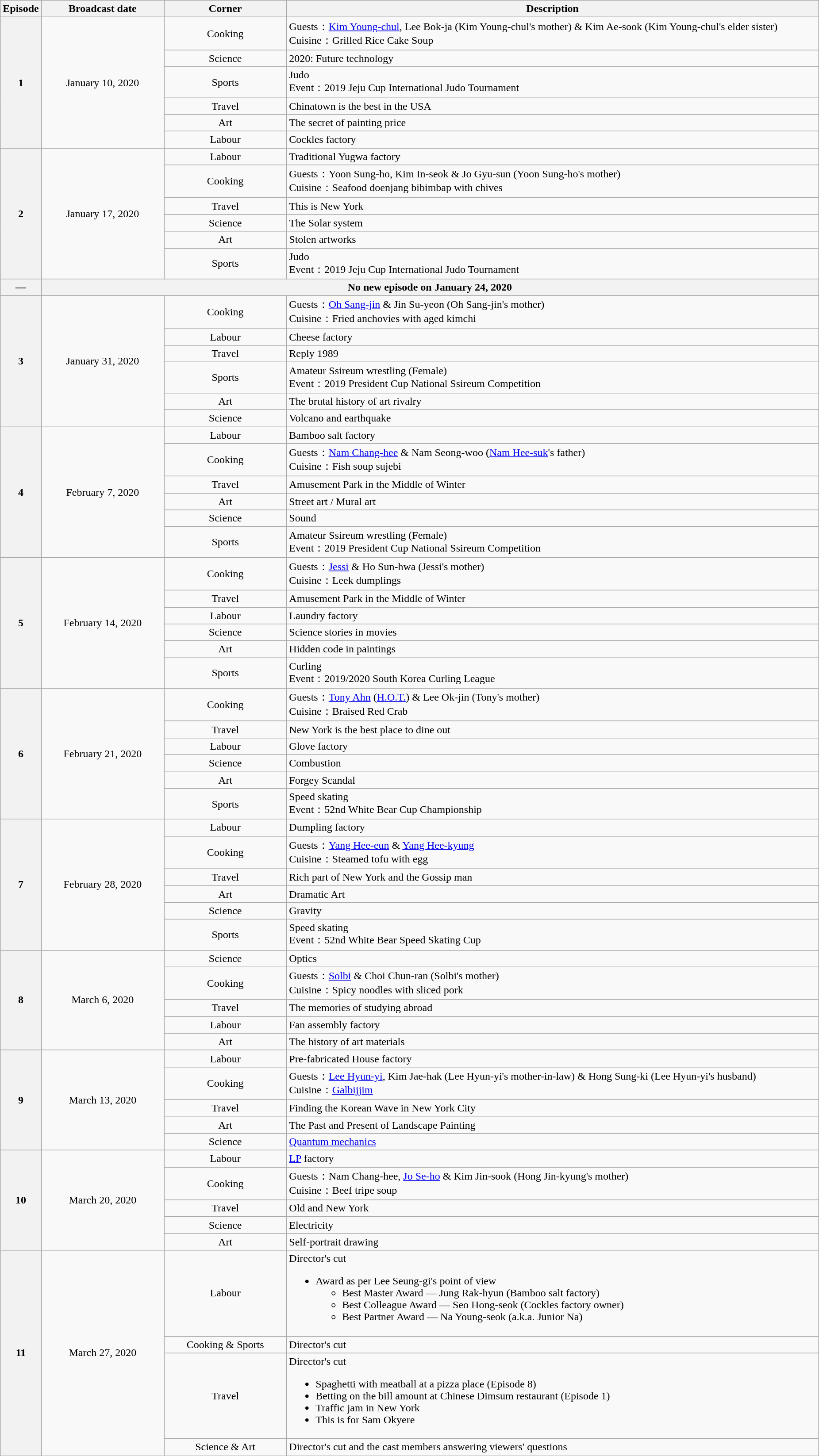<table class="wikitable" width=Auto style="text-align:center">
<tr>
<th Width=5%>Episode</th>
<th Width=15%>Broadcast date</th>
<th Width=15%>Corner</th>
<th Width=70%>Description</th>
</tr>
<tr>
<th rowspan=6>1</th>
<td rowspan=6>January 10, 2020</td>
<td>Cooking</td>
<td align=left>Guests：<a href='#'>Kim Young-chul</a>, Lee Bok-ja (Kim Young-chul's mother) & Kim Ae-sook (Kim Young-chul's elder sister)<br>Cuisine：Grilled Rice Cake Soup</td>
</tr>
<tr>
<td>Science</td>
<td align=left>2020: Future technology</td>
</tr>
<tr>
<td>Sports</td>
<td align=left>Judo <br>Event：2019 Jeju Cup International Judo Tournament</td>
</tr>
<tr>
<td>Travel</td>
<td align=left>Chinatown is the best in the USA</td>
</tr>
<tr>
<td>Art</td>
<td align=left>The secret of painting price</td>
</tr>
<tr>
<td>Labour</td>
<td align=left>Cockles factory</td>
</tr>
<tr>
<th rowspan=6>2</th>
<td rowspan=6>January 17, 2020</td>
<td>Labour</td>
<td align=left>Traditional Yugwa factory</td>
</tr>
<tr>
<td>Cooking</td>
<td align=left>Guests：Yoon Sung-ho, Kim In-seok & Jo Gyu-sun (Yoon Sung-ho's mother)<br>Cuisine：Seafood doenjang bibimbap with chives</td>
</tr>
<tr>
<td>Travel</td>
<td align=left>This is New York</td>
</tr>
<tr>
<td>Science</td>
<td align=left>The Solar system</td>
</tr>
<tr>
<td>Art</td>
<td align=left>Stolen artworks</td>
</tr>
<tr>
<td>Sports</td>
<td align=left>Judo <br>Event：2019 Jeju Cup International Judo Tournament</td>
</tr>
<tr>
<th>—</th>
<th colspan=3>No new episode on January 24, 2020</th>
</tr>
<tr>
<th rowspan=6>3</th>
<td rowspan=6>January 31, 2020</td>
<td>Cooking</td>
<td align=left>Guests：<a href='#'>Oh Sang-jin</a> & Jin Su-yeon (Oh Sang-jin's mother)<br>Cuisine：Fried anchovies with aged kimchi</td>
</tr>
<tr>
<td>Labour</td>
<td align=left>Cheese factory</td>
</tr>
<tr>
<td>Travel</td>
<td align=left>Reply 1989</td>
</tr>
<tr>
<td>Sports</td>
<td align=left>Amateur Ssireum wrestling (Female)<br>Event：2019 President Cup National Ssireum Competition</td>
</tr>
<tr>
<td>Art</td>
<td align=left>The brutal history of art rivalry</td>
</tr>
<tr>
<td>Science</td>
<td align=left>Volcano and earthquake</td>
</tr>
<tr>
<th rowspan=6>4</th>
<td rowspan=6>February 7, 2020</td>
<td>Labour</td>
<td align=left>Bamboo salt factory</td>
</tr>
<tr>
<td>Cooking</td>
<td align=left>Guests：<a href='#'>Nam Chang-hee</a> & Nam Seong-woo (<a href='#'>Nam Hee-suk</a>'s father)<br>Cuisine：Fish soup sujebi</td>
</tr>
<tr>
<td>Travel</td>
<td align=left>Amusement Park in the Middle of Winter</td>
</tr>
<tr>
<td>Art</td>
<td align=left>Street art / Mural art</td>
</tr>
<tr>
<td>Science</td>
<td align=left>Sound</td>
</tr>
<tr>
<td>Sports</td>
<td align=left>Amateur Ssireum wrestling (Female)<br>Event：2019 President Cup National Ssireum Competition</td>
</tr>
<tr>
<th rowspan=6>5</th>
<td rowspan=6>February 14, 2020</td>
<td>Cooking</td>
<td align=left>Guests：<a href='#'>Jessi</a> & Ho Sun-hwa (Jessi's mother)<br>Cuisine：Leek dumplings</td>
</tr>
<tr>
<td>Travel</td>
<td align=left>Amusement Park in the Middle of Winter</td>
</tr>
<tr>
<td>Labour</td>
<td align=left>Laundry factory</td>
</tr>
<tr>
<td>Science</td>
<td align=left>Science stories in movies</td>
</tr>
<tr>
<td>Art</td>
<td align=left>Hidden code in paintings</td>
</tr>
<tr>
<td>Sports</td>
<td align=left>Curling <br>Event：2019/2020 South Korea Curling League</td>
</tr>
<tr>
<th rowspan=6>6</th>
<td rowspan=6>February 21, 2020</td>
<td>Cooking</td>
<td align=left>Guests：<a href='#'>Tony Ahn</a> (<a href='#'>H.O.T.</a>) & Lee Ok-jin (Tony's mother) <br>Cuisine：Braised Red Crab</td>
</tr>
<tr>
<td>Travel</td>
<td align=left>New York is the best place to dine out</td>
</tr>
<tr>
<td>Labour</td>
<td align=left>Glove factory</td>
</tr>
<tr>
<td>Science</td>
<td align=left>Combustion</td>
</tr>
<tr>
<td>Art</td>
<td align=left>Forgey Scandal</td>
</tr>
<tr>
<td>Sports</td>
<td align=left>Speed skating<br>Event：52nd White Bear Cup Championship</td>
</tr>
<tr>
<th rowspan=6>7</th>
<td rowspan=6>February 28, 2020</td>
<td>Labour</td>
<td align=left>Dumpling factory</td>
</tr>
<tr>
<td>Cooking</td>
<td align=left>Guests：<a href='#'>Yang Hee-eun</a> & <a href='#'>Yang Hee-kyung</a><br>Cuisine：Steamed tofu with egg</td>
</tr>
<tr>
<td>Travel</td>
<td align=left>Rich part of New York and the Gossip man</td>
</tr>
<tr>
<td>Art</td>
<td align=left>Dramatic Art</td>
</tr>
<tr>
<td>Science</td>
<td align=left>Gravity</td>
</tr>
<tr>
<td>Sports</td>
<td align=left>Speed skating<br>Event：52nd White Bear Speed Skating Cup</td>
</tr>
<tr>
<th rowspan=5>8</th>
<td rowspan=5>March 6, 2020</td>
<td>Science</td>
<td align=left>Optics</td>
</tr>
<tr>
<td>Cooking</td>
<td align=left>Guests：<a href='#'>Solbi</a> & Choi Chun-ran (Solbi's mother)<br>Cuisine：Spicy noodles with sliced pork</td>
</tr>
<tr>
<td>Travel</td>
<td align=left>The memories of studying abroad</td>
</tr>
<tr>
<td>Labour</td>
<td align=left>Fan assembly factory</td>
</tr>
<tr>
<td>Art</td>
<td align=left>The history of art materials</td>
</tr>
<tr>
<th rowspan=5>9</th>
<td rowspan=5>March 13, 2020</td>
<td>Labour</td>
<td align=left>Pre-fabricated House factory</td>
</tr>
<tr>
<td>Cooking</td>
<td align=left>Guests：<a href='#'>Lee Hyun-yi</a>, Kim Jae-hak (Lee Hyun-yi's mother-in-law) & Hong Sung-ki (Lee Hyun-yi's husband)<br>Cuisine：<a href='#'>Galbijjim</a></td>
</tr>
<tr>
<td>Travel</td>
<td align=left>Finding the Korean Wave in New York City</td>
</tr>
<tr>
<td>Art</td>
<td align=left>The Past and Present of Landscape Painting</td>
</tr>
<tr>
<td>Science</td>
<td align=left><a href='#'>Quantum mechanics</a></td>
</tr>
<tr>
<th rowspan=5>10</th>
<td rowspan=5>March 20, 2020</td>
<td>Labour</td>
<td align=left><a href='#'>LP</a> factory</td>
</tr>
<tr>
<td>Cooking</td>
<td align=left>Guests：Nam Chang-hee, <a href='#'>Jo Se-ho</a> & Kim Jin-sook (Hong Jin-kyung's mother)<br>Cuisine：Beef tripe soup</td>
</tr>
<tr>
<td>Travel</td>
<td align=left>Old and New York</td>
</tr>
<tr>
<td>Science</td>
<td align=left>Electricity</td>
</tr>
<tr>
<td>Art</td>
<td align=left>Self-portrait drawing</td>
</tr>
<tr>
<th rowspan=4>11</th>
<td rowspan=4>March 27, 2020</td>
<td>Labour</td>
<td align=left>Director's cut<br><ul><li>Award as per Lee Seung-gi's point of view<ul><li>Best Master Award — Jung Rak-hyun (Bamboo salt factory)</li><li>Best Colleague Award — Seo Hong-seok (Cockles factory owner)</li><li>Best Partner Award — Na Young-seok (a.k.a. Junior Na)</li></ul></li></ul></td>
</tr>
<tr>
<td>Cooking & Sports</td>
<td align=left>Director's cut</td>
</tr>
<tr>
<td>Travel</td>
<td align=left>Director's cut<br><ul><li>Spaghetti with meatball at a pizza place (Episode 8)</li><li>Betting on the bill amount at Chinese Dimsum restaurant (Episode 1)</li><li>Traffic jam in New York</li><li>This is for Sam Okyere</li></ul></td>
</tr>
<tr>
<td>Science & Art</td>
<td align=left>Director's cut and the cast members answering viewers' questions</td>
</tr>
<tr>
</tr>
</table>
